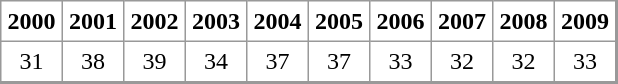<table align="center" rules="all" cellspacing="0" cellpadding="4" style="border: 1px solid #999; border-right: 2px solid #999; border-bottom:2px solid #999">
<tr>
<th>2000</th>
<th>2001</th>
<th>2002</th>
<th>2003</th>
<th>2004</th>
<th>2005</th>
<th>2006</th>
<th>2007</th>
<th>2008</th>
<th>2009</th>
</tr>
<tr>
<td align=center>31</td>
<td align=center>38</td>
<td align=center>39</td>
<td align=center>34</td>
<td align=center>37</td>
<td align=center>37</td>
<td align=center>33</td>
<td align=center>32</td>
<td align=center>32</td>
<td align=center>33</td>
</tr>
</table>
